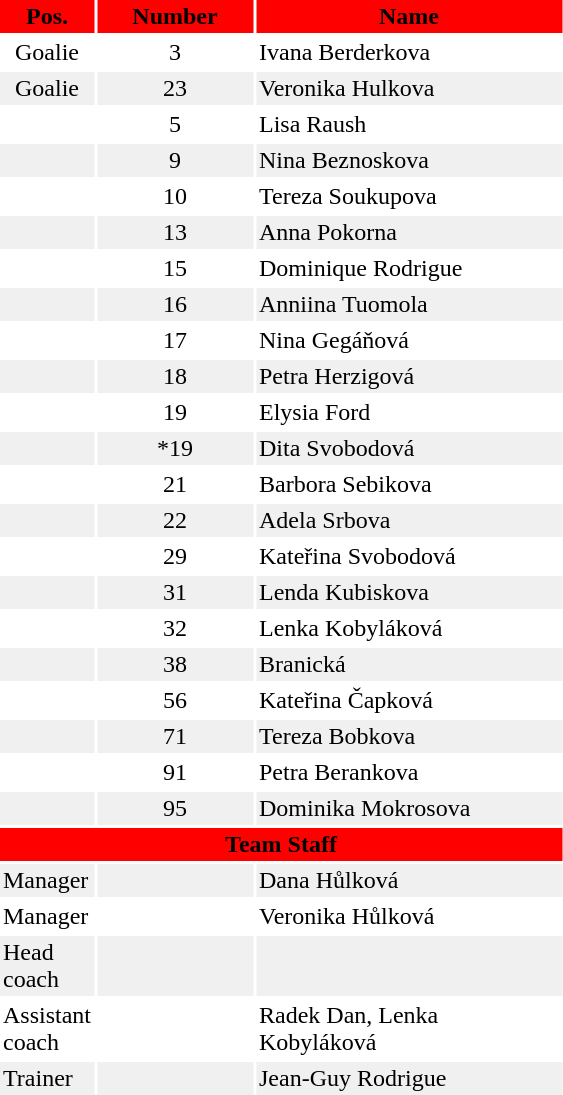<table border="0" cellspacing="2" cellpadding="2">
<tr bgcolor=red>
<th width=40>Pos.</th>
<th width=100>Number</th>
<th width=200>Name</th>
</tr>
<tr>
<td align=center>Goalie</td>
<td align=center>3</td>
<td>Ivana Berderkova</td>
</tr>
<tr bgcolor="#f0f0f0">
<td align=center>Goalie</td>
<td align=center>23</td>
<td>Veronika Hulkova</td>
</tr>
<tr>
<td align=center></td>
<td align=center>5</td>
<td>Lisa Raush</td>
</tr>
<tr bgcolor="#f0f0f0">
<td align=center></td>
<td align=center>9</td>
<td>Nina Beznoskova</td>
</tr>
<tr>
<td align=center></td>
<td align=center>10</td>
<td>Tereza Soukupova</td>
</tr>
<tr bgcolor="#f0f0f0">
<td align=center></td>
<td align=center>13</td>
<td>Anna Pokorna</td>
</tr>
<tr>
<td align=center></td>
<td align=center>15</td>
<td>Dominique Rodrigue</td>
</tr>
<tr bgcolor="#f0f0f0">
<td align=center></td>
<td align=center>16</td>
<td>Anniina Tuomola</td>
</tr>
<tr>
<td align=center></td>
<td align=center>17</td>
<td>Nina Gegáňová</td>
</tr>
<tr bgcolor="#f0f0f0">
<td align=center></td>
<td align=center>18</td>
<td>Petra Herzigová</td>
</tr>
<tr>
<td align=center></td>
<td align=center>19</td>
<td>Elysia Ford</td>
</tr>
<tr bgcolor="#f0f0f0">
<td align=center></td>
<td align=center>*19</td>
<td>Dita Svobodová</td>
</tr>
<tr>
<td align=center></td>
<td align=center>21</td>
<td>Barbora Sebikova</td>
</tr>
<tr bgcolor="#f0f0f0">
<td align=center></td>
<td align=center>22</td>
<td>Adela Srbova</td>
</tr>
<tr>
<td align=center></td>
<td align=center>29</td>
<td>Kateřina Svobodová</td>
</tr>
<tr bgcolor="#f0f0f0">
<td align=center></td>
<td align=center>31</td>
<td>Lenda Kubiskova</td>
</tr>
<tr>
<td align=center></td>
<td align=center>32</td>
<td>Lenka Kobyláková</td>
</tr>
<tr bgcolor="#f0f0f0">
<td align=center></td>
<td align=center>38</td>
<td>Branická</td>
</tr>
<tr>
<td align=center></td>
<td align=center>56</td>
<td>Kateřina Čapková</td>
</tr>
<tr bgcolor="#f0f0f0">
<td align=center></td>
<td align=center>71</td>
<td>Tereza Bobkova</td>
</tr>
<tr>
<td align=center></td>
<td align=center>91</td>
<td>Petra Berankova</td>
</tr>
<tr bgcolor="#f0f0f0">
<td align=center></td>
<td align=center>95</td>
<td>Dominika Mokrosova</td>
</tr>
<tr>
<th style=background:red colspan=3>Team Staff</th>
</tr>
<tr bgcolor="#f0f0f0">
<td>Manager</td>
<td align=center></td>
<td>Dana Hůlková</td>
</tr>
<tr>
<td>Manager</td>
<td align=center></td>
<td>Veronika Hůlková</td>
</tr>
<tr bgcolor="#f0f0f0">
<td>Head coach</td>
<td align=center></td>
<td></td>
</tr>
<tr>
<td>Assistant coach</td>
<td align=center></td>
<td>Radek Dan, Lenka Kobyláková</td>
</tr>
<tr bgcolor="#f0f0f0">
<td>Trainer</td>
<td align=center></td>
<td>Jean-Guy Rodrigue</td>
</tr>
</table>
